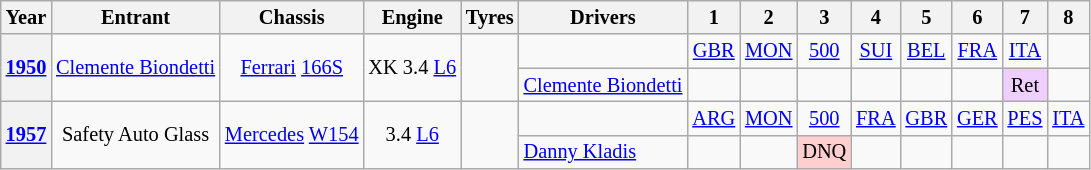<table class="wikitable" style="text-align:center; font-size:85%">
<tr>
<th>Year</th>
<th>Entrant</th>
<th>Chassis</th>
<th>Engine</th>
<th>Tyres</th>
<th>Drivers</th>
<th>1</th>
<th>2</th>
<th>3</th>
<th>4</th>
<th>5</th>
<th>6</th>
<th>7</th>
<th>8</th>
</tr>
<tr>
<th rowspan="2"><a href='#'>1950</a></th>
<td rowspan="2"><a href='#'>Clemente Biondetti</a></td>
<td rowspan="2"><a href='#'>Ferrari</a> <a href='#'>166S</a></td>
<td rowspan="2">XK 3.4 <a href='#'>L6</a></td>
<td rowspan="2"></td>
<td></td>
<td><a href='#'>GBR</a></td>
<td><a href='#'>MON</a></td>
<td><a href='#'>500</a></td>
<td><a href='#'>SUI</a></td>
<td><a href='#'>BEL</a></td>
<td><a href='#'>FRA</a></td>
<td><a href='#'>ITA</a></td>
<td></td>
</tr>
<tr>
<td style="text-align:left"> <a href='#'>Clemente Biondetti</a></td>
<td></td>
<td></td>
<td></td>
<td></td>
<td></td>
<td></td>
<td style="background:#EFCFFF">Ret</td>
<td></td>
</tr>
<tr>
<th rowspan="2"><a href='#'>1957</a></th>
<td rowspan="2">Safety Auto Glass</td>
<td rowspan="2"><a href='#'>Mercedes</a> <a href='#'>W154</a></td>
<td rowspan="2">3.4 <a href='#'>L6</a></td>
<td rowspan="2"></td>
<td></td>
<td><a href='#'>ARG</a></td>
<td><a href='#'>MON</a></td>
<td><a href='#'>500</a></td>
<td><a href='#'>FRA</a></td>
<td><a href='#'>GBR</a></td>
<td><a href='#'>GER</a></td>
<td><a href='#'>PES</a></td>
<td><a href='#'>ITA</a></td>
</tr>
<tr>
<td style="text-align:left"> <a href='#'>Danny Kladis</a></td>
<td></td>
<td></td>
<td style="background:#FFCFCF">DNQ</td>
<td></td>
<td></td>
<td></td>
<td></td>
<td></td>
</tr>
</table>
